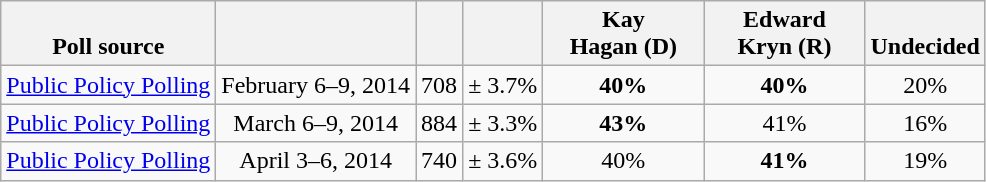<table class="wikitable" style="text-align:center">
<tr valign= bottom>
<th>Poll source</th>
<th></th>
<th></th>
<th></th>
<th style="width:100px;">Kay<br>Hagan (D)</th>
<th style="width:100px;">Edward<br>Kryn (R)</th>
<th>Undecided</th>
</tr>
<tr>
<td align=left><a href='#'>Public Policy Polling</a></td>
<td>February 6–9, 2014</td>
<td>708</td>
<td>± 3.7%</td>
<td><strong>40%</strong></td>
<td><strong>40%</strong></td>
<td>20%</td>
</tr>
<tr>
<td align=left><a href='#'>Public Policy Polling</a></td>
<td>March 6–9, 2014</td>
<td>884</td>
<td>± 3.3%</td>
<td><strong>43%</strong></td>
<td>41%</td>
<td>16%</td>
</tr>
<tr>
<td align=left><a href='#'>Public Policy Polling</a></td>
<td>April 3–6, 2014</td>
<td>740</td>
<td>± 3.6%</td>
<td>40%</td>
<td><strong>41%</strong></td>
<td>19%</td>
</tr>
</table>
